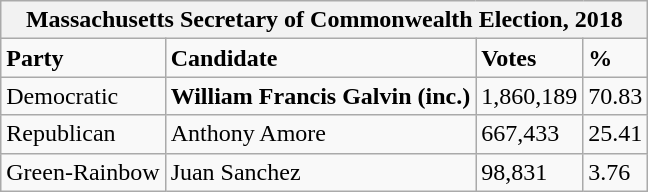<table class="wikitable">
<tr>
<th colspan="4">Massachusetts Secretary of Commonwealth Election, 2018</th>
</tr>
<tr>
<td><strong>Party</strong></td>
<td><strong>Candidate</strong></td>
<td><strong>Votes</strong></td>
<td><strong>%</strong></td>
</tr>
<tr>
<td>Democratic</td>
<td><strong>William Francis Galvin (inc.)</strong></td>
<td>1,860,189</td>
<td>70.83</td>
</tr>
<tr>
<td>Republican</td>
<td>Anthony Amore</td>
<td>667,433</td>
<td>25.41</td>
</tr>
<tr>
<td>Green-Rainbow</td>
<td>Juan Sanchez</td>
<td>98,831</td>
<td>3.76</td>
</tr>
</table>
